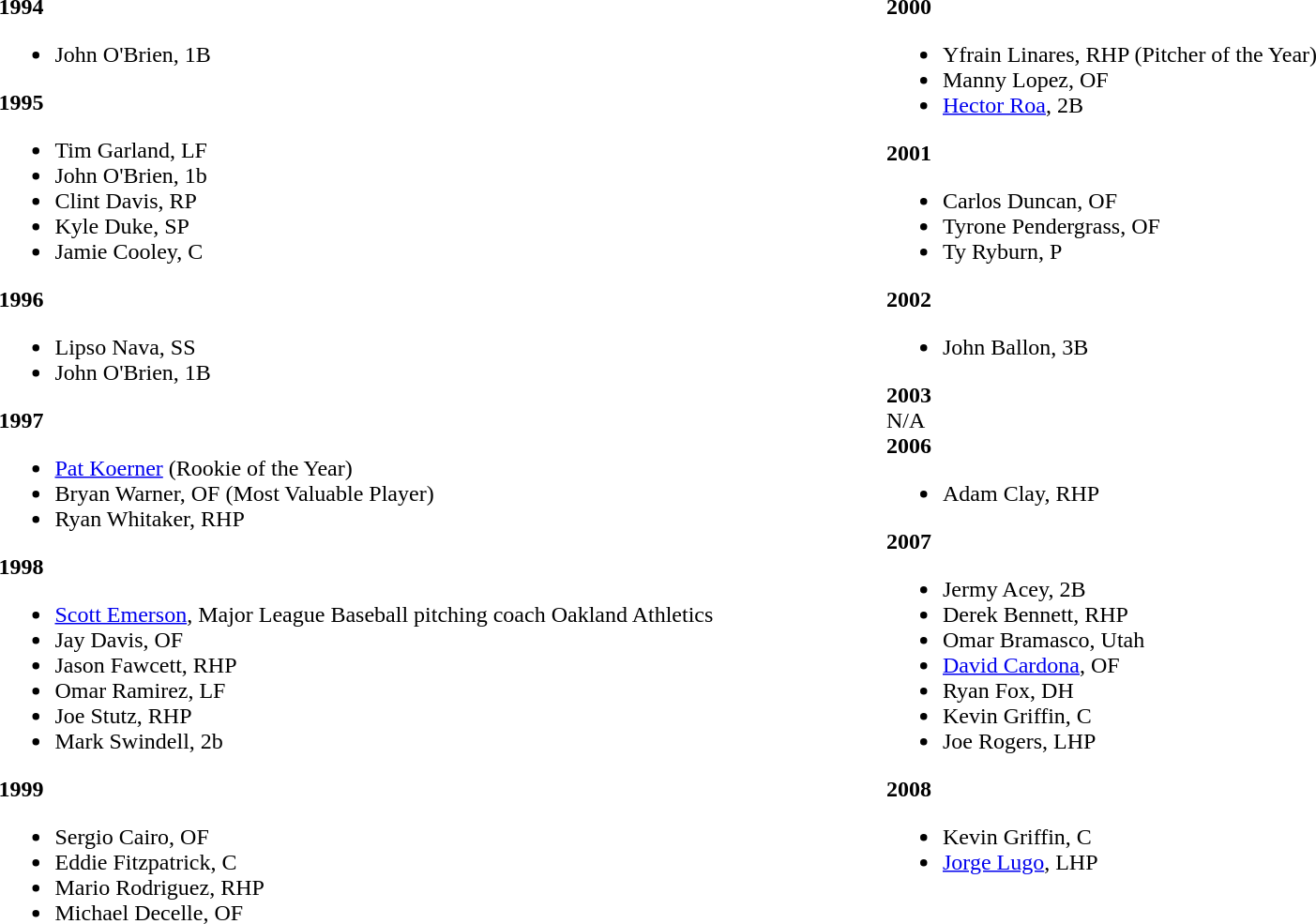<table width="100%">
<tr valign=top>
<td width="50%"><br><strong>1994</strong><ul><li>John O'Brien, 1B</li></ul><strong>1995</strong><ul><li>Tim Garland, LF</li><li>John O'Brien, 1b</li><li>Clint Davis, RP</li><li>Kyle Duke, SP</li><li>Jamie Cooley, C</li></ul><strong>1996</strong><ul><li>Lipso Nava, SS</li><li>John O'Brien, 1B</li></ul><strong>1997</strong><ul><li><a href='#'>Pat Koerner</a> (Rookie of the Year)</li><li>Bryan Warner, OF (Most Valuable Player)</li><li>Ryan Whitaker, RHP</li></ul><strong>1998</strong><ul><li><a href='#'>Scott Emerson</a>, Major League Baseball pitching coach Oakland Athletics</li><li>Jay Davis, OF</li><li>Jason Fawcett, RHP</li><li>Omar Ramirez, LF</li><li>Joe Stutz, RHP</li><li>Mark Swindell, 2b</li></ul><strong>1999</strong><ul><li>Sergio Cairo, OF</li><li>Eddie Fitzpatrick, C</li><li>Mario Rodriguez, RHP</li><li>Michael Decelle, OF</li></ul></td>
<td width="50%"><br><strong>2000</strong><ul><li>Yfrain Linares, RHP (Pitcher of the Year)</li><li>Manny Lopez, OF</li><li><a href='#'>Hector Roa</a>, 2B</li></ul><strong>2001</strong><ul><li>Carlos Duncan, OF</li><li>Tyrone Pendergrass, OF</li><li>Ty Ryburn, P</li></ul><strong>2002</strong><ul><li>John Ballon, 3B</li></ul><strong>2003</strong><br>
N/A<br><strong>2006</strong><ul><li>Adam Clay, RHP</li></ul><strong>2007</strong><ul><li>Jermy Acey, 2B</li><li>Derek Bennett, RHP</li><li>Omar Bramasco, Utah</li><li><a href='#'>David Cardona</a>, OF</li><li>Ryan Fox, DH</li><li>Kevin Griffin, C</li><li>Joe Rogers, LHP</li></ul><strong>2008</strong><ul><li>Kevin Griffin, C</li><li><a href='#'>Jorge Lugo</a>, LHP</li></ul></td>
</tr>
</table>
